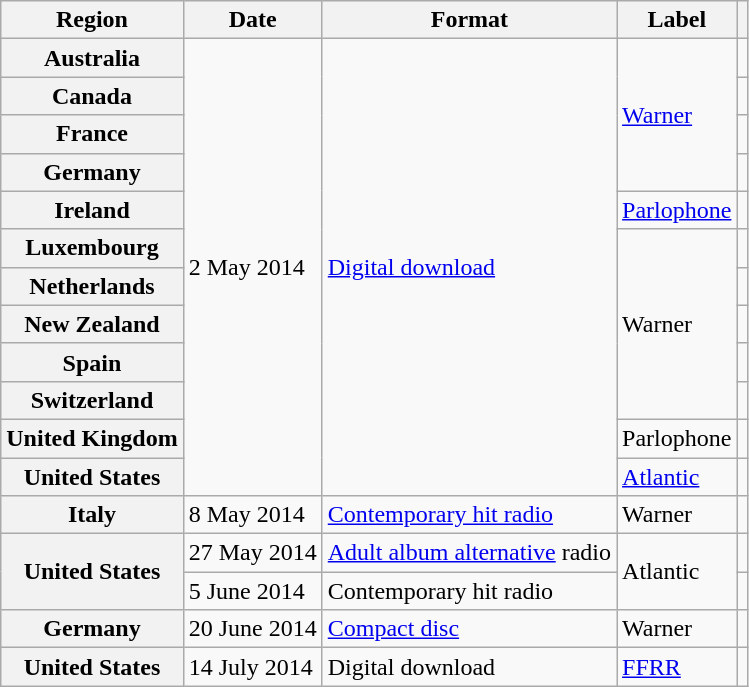<table class="wikitable plainrowheaders">
<tr>
<th scope="col">Region</th>
<th scope="col">Date</th>
<th scope="col">Format</th>
<th scope="col">Label</th>
<th scope="col"></th>
</tr>
<tr>
<th scope="row">Australia</th>
<td rowspan="12">2 May 2014</td>
<td rowspan="12"><a href='#'>Digital download</a></td>
<td rowspan="4"><a href='#'>Warner</a></td>
<td></td>
</tr>
<tr>
<th scope="row">Canada</th>
<td></td>
</tr>
<tr>
<th scope="row">France</th>
<td></td>
</tr>
<tr>
<th scope="row">Germany</th>
<td></td>
</tr>
<tr>
<th scope="row">Ireland</th>
<td><a href='#'>Parlophone</a></td>
<td></td>
</tr>
<tr>
<th scope="row">Luxembourg</th>
<td rowspan="5">Warner</td>
<td></td>
</tr>
<tr>
<th scope="row">Netherlands</th>
<td></td>
</tr>
<tr>
<th scope="row">New Zealand</th>
<td></td>
</tr>
<tr>
<th scope="row">Spain</th>
<td></td>
</tr>
<tr>
<th scope="row">Switzerland</th>
<td></td>
</tr>
<tr>
<th scope="row">United Kingdom</th>
<td>Parlophone</td>
<td></td>
</tr>
<tr>
<th scope="row">United States</th>
<td><a href='#'>Atlantic</a></td>
<td></td>
</tr>
<tr>
<th scope="row">Italy</th>
<td>8 May 2014</td>
<td><a href='#'>Contemporary hit radio</a></td>
<td>Warner</td>
<td></td>
</tr>
<tr>
<th scope="row" rowspan="2">United States</th>
<td>27 May 2014</td>
<td><a href='#'>Adult album alternative</a> radio</td>
<td rowspan="2">Atlantic</td>
<td></td>
</tr>
<tr>
<td>5 June 2014</td>
<td>Contemporary hit radio</td>
<td></td>
</tr>
<tr>
<th scope="row">Germany</th>
<td>20 June 2014</td>
<td><a href='#'>Compact disc</a></td>
<td>Warner</td>
<td></td>
</tr>
<tr>
<th scope="row">United States</th>
<td>14 July 2014</td>
<td>Digital download </td>
<td><a href='#'>FFRR</a></td>
<td></td>
</tr>
</table>
